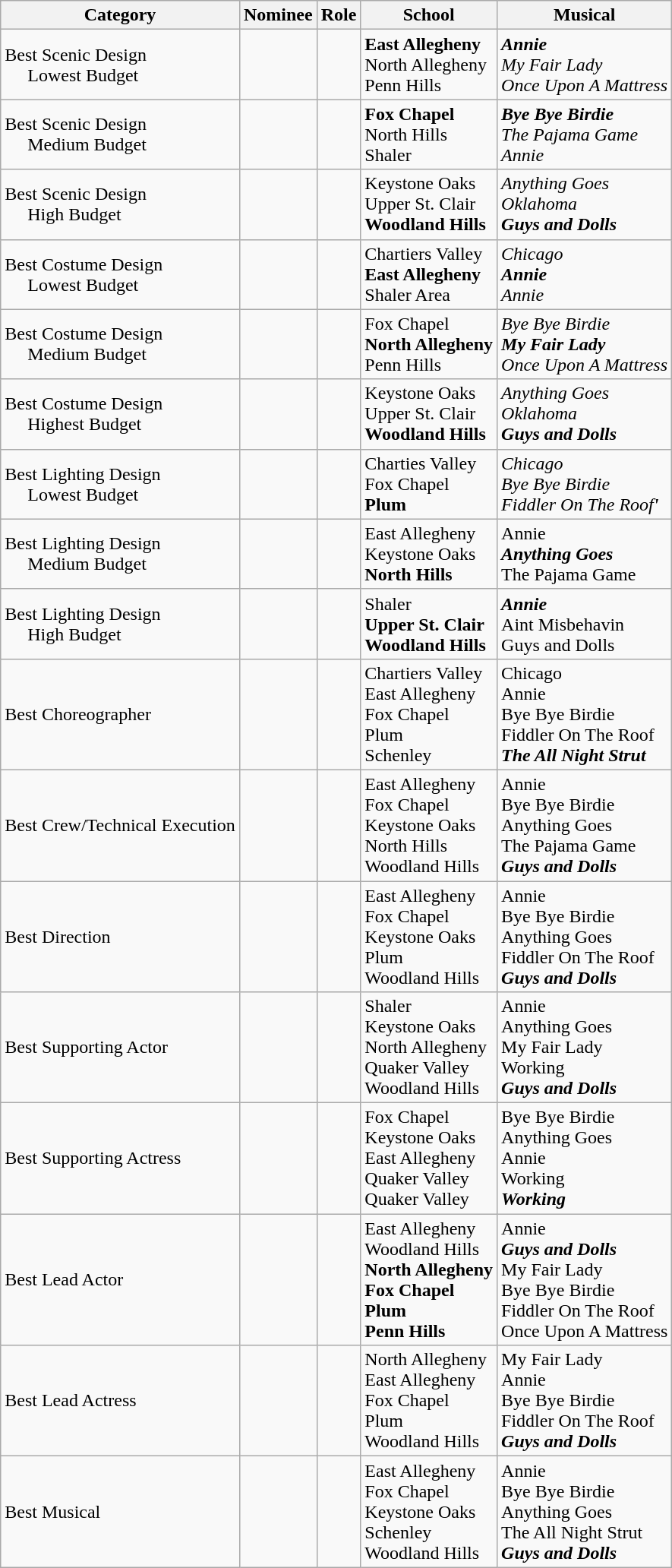<table class="wikitable">
<tr>
<th>Category</th>
<th>Nominee</th>
<th>Role</th>
<th>School</th>
<th>Musical</th>
</tr>
<tr>
<td>Best Scenic Design<br>     Lowest Budget</td>
<td></td>
<td></td>
<td><strong>East Allegheny</strong><br>North Allegheny<br>Penn Hills</td>
<td><strong><em>Annie</em></strong><br><em>My Fair Lady</em><br><em>Once Upon A Mattress</em></td>
</tr>
<tr>
<td>Best Scenic Design<br>     Medium Budget</td>
<td></td>
<td></td>
<td><strong>Fox Chapel</strong><br>North Hills<br>Shaler</td>
<td><strong><em>Bye Bye Birdie</em></strong><br><em>The Pajama Game</em><br><em>Annie</em></td>
</tr>
<tr>
<td>Best Scenic Design<br>     High Budget</td>
<td></td>
<td></td>
<td>Keystone Oaks<br>Upper St. Clair<br><strong>Woodland Hills</strong></td>
<td><em>Anything Goes</em><br><em>Oklahoma</em><br><strong><em>Guys and Dolls</em></strong></td>
</tr>
<tr>
<td>Best Costume Design<br>     Lowest Budget</td>
<td></td>
<td></td>
<td>Chartiers Valley<br><strong>East Allegheny</strong><br>Shaler Area</td>
<td><em>Chicago</em><br><strong><em>Annie</em></strong><br><em>Annie</em></td>
</tr>
<tr>
<td>Best Costume Design<br>     Medium Budget</td>
<td></td>
<td></td>
<td>Fox Chapel<br><strong>North Allegheny</strong><br>Penn Hills</td>
<td><em>Bye Bye Birdie</em><br><strong><em>My Fair Lady</em></strong><br><em>Once Upon A Mattress</em></td>
</tr>
<tr>
<td>Best Costume Design<br>     Highest Budget</td>
<td></td>
<td></td>
<td>Keystone Oaks<br>Upper St. Clair<br><strong>Woodland Hills</strong></td>
<td><em>Anything Goes</em><br><em>Oklahoma</em><br><strong><em>Guys and Dolls</em></strong></td>
</tr>
<tr>
<td>Best Lighting Design<br>     Lowest Budget</td>
<td></td>
<td></td>
<td>Charties Valley<br>Fox Chapel<br><strong>Plum</strong></td>
<td><em>Chicago</em><br><em>Bye Bye Birdie</em><br><em>Fiddler On The Roof<strong>'</td>
</tr>
<tr>
<td>Best Lighting Design<br>     Medium Budget</td>
<td></td>
<td></td>
<td>East Allegheny<br></strong>Keystone Oaks<strong><br>North Hills</td>
<td></em>Annie<em><br><strong><em>Anything Goes</em></strong><br></em>The Pajama Game<em></td>
</tr>
<tr>
<td>Best Lighting Design<br>     High Budget</td>
<td></td>
<td></td>
<td></strong>Shaler<strong><br>Upper St. Clair<br>Woodland Hills</td>
<td><strong><em>Annie</em></strong><br></em>Aint Misbehavin<em><br></em>Guys and Dolls<em></td>
</tr>
<tr>
<td>Best Choreographer</td>
<td></td>
<td></td>
<td>Chartiers Valley<br>East Allegheny<br>Fox Chapel<br>Plum<br></strong>Schenley<strong></td>
<td></em>Chicago<em><br></em>Annie<em><br></em>Bye Bye Birdie<em><br></em>Fiddler On The Roof<em><br><strong><em>The All Night Strut</em></strong></td>
</tr>
<tr>
<td>Best Crew/Technical Execution</td>
<td></td>
<td></td>
<td>East Allegheny<br>Fox Chapel<br>Keystone Oaks<br>North Hills<br></strong>Woodland Hills<strong></td>
<td></em>Annie<em><br></em>Bye Bye Birdie<em><br></em>Anything Goes<em><br></em>The Pajama Game<em><br><strong><em>Guys and Dolls</em></strong></td>
</tr>
<tr>
<td>Best Direction</td>
<td></td>
<td></td>
<td>East Allegheny<br>Fox Chapel<br>Keystone Oaks<br>Plum<br></strong>Woodland Hills<strong></td>
<td></em>Annie<em><br></em>Bye Bye Birdie<em><br></em>Anything Goes<em><br></em>Fiddler On The Roof<em><br><strong><em>Guys and Dolls</em></strong></td>
</tr>
<tr>
<td>Best Supporting Actor</td>
<td></td>
<td></td>
<td>Shaler<br>Keystone Oaks<br>North Allegheny<br>Quaker Valley<br></strong>Woodland Hills<strong></td>
<td></em>Annie<em><br></em>Anything Goes<em><br></em>My Fair Lady<em><br></em>Working<em><br><strong><em>Guys and Dolls</em></strong></td>
</tr>
<tr>
<td>Best Supporting Actress</td>
<td></td>
<td></td>
<td>Fox Chapel<br>Keystone Oaks<br>East Allegheny<br>Quaker Valley<br></strong>Quaker Valley<strong></td>
<td></em>Bye Bye Birdie<em><br></em>Anything Goes<em><br></em>Annie<em><br></em>Working<em><br><strong><em>Working</em></strong></td>
</tr>
<tr>
<td>Best Lead Actor</td>
<td></td>
<td></td>
<td>East Allegheny<br></strong>Woodland Hills<strong><br>North Allegheny<br>Fox Chapel<br>Plum<br>Penn Hills</td>
<td></em>Annie<em><br><strong><em>Guys and Dolls</em></strong><br></em>My Fair Lady<em><br></em>Bye Bye Birdie<em><br></em>Fiddler On The Roof<em><br></em>Once Upon A Mattress<em></td>
</tr>
<tr>
<td>Best Lead Actress</td>
<td></td>
<td></td>
<td>North Allegheny<br>East Allegheny<br>Fox Chapel<br>Plum<br></strong>Woodland Hills<strong></td>
<td></em>My Fair Lady<em><br></em>Annie<em><br></em>Bye Bye Birdie<em><br></em>Fiddler On The Roof<em><br><strong><em>Guys and Dolls</em></strong></td>
</tr>
<tr>
<td>Best Musical</td>
<td></td>
<td></td>
<td>East Allegheny<br>Fox Chapel<br>Keystone Oaks<br>Schenley<br></strong>Woodland Hills<strong></td>
<td></em>Annie<em><br></em>Bye Bye Birdie<em><br></em>Anything Goes<em><br></em>The All Night Strut<em><br><strong><em>Guys and Dolls</em></strong></td>
</tr>
</table>
